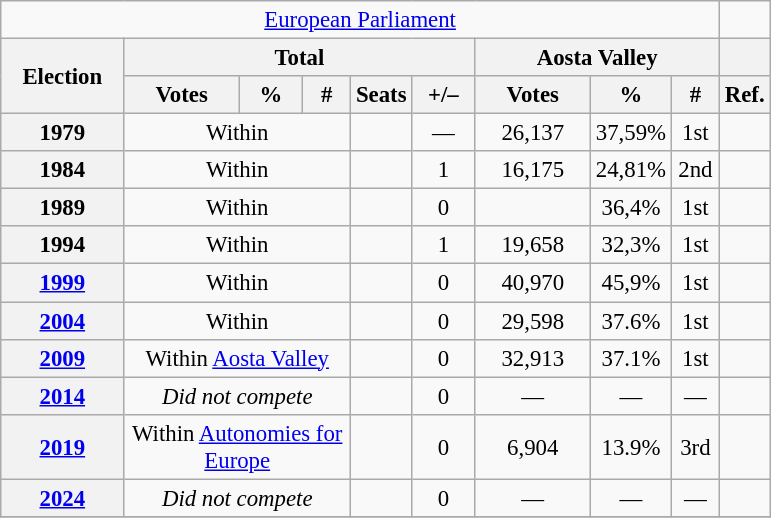<table class="wikitable" style="font-size:95%; text-align:center;">
<tr>
<td colspan="9"><a href='#'>European Parliament</a></td>
<td></td>
</tr>
<tr>
<th rowspan="2" width="75">Election</th>
<th colspan="5">Total</th>
<th colspan="3">Aosta Valley</th>
<th></th>
</tr>
<tr>
<th width="70">Votes</th>
<th width="35">%</th>
<th width="25">#</th>
<th>Seats</th>
<th width="35">+/–</th>
<th width="70">Votes</th>
<th width="35">%</th>
<th width="25">#</th>
<th>Ref.</th>
</tr>
<tr>
<th>1979</th>
<td colspan="3">Within </td>
<td></td>
<td>—</td>
<td>26,137</td>
<td>37,59%</td>
<td>1st</td>
<td></td>
</tr>
<tr>
<th>1984</th>
<td colspan="3">Within </td>
<td></td>
<td>1</td>
<td>16,175</td>
<td>24,81%</td>
<td>2nd</td>
<td></td>
</tr>
<tr>
<th>1989</th>
<td colspan="3">Within </td>
<td></td>
<td>0</td>
<td></td>
<td>36,4%</td>
<td>1st</td>
<td></td>
</tr>
<tr>
<th>1994</th>
<td colspan="3">Within </td>
<td></td>
<td>1</td>
<td>19,658</td>
<td>32,3%</td>
<td>1st</td>
<td></td>
</tr>
<tr>
<th><a href='#'>1999</a></th>
<td colspan="3">Within </td>
<td></td>
<td>0</td>
<td>40,970</td>
<td>45,9%</td>
<td>1st</td>
<td></td>
</tr>
<tr>
<th><a href='#'>2004</a></th>
<td colspan="3">Within </td>
<td></td>
<td>0</td>
<td>29,598</td>
<td>37.6%</td>
<td>1st</td>
<td></td>
</tr>
<tr>
<th><a href='#'>2009</a></th>
<td colspan="3">Within <a href='#'>Aosta Valley</a></td>
<td></td>
<td>0</td>
<td>32,913</td>
<td>37.1%</td>
<td>1st</td>
<td></td>
</tr>
<tr>
<th><a href='#'>2014</a></th>
<td colspan="3"><em>Did not compete</em></td>
<td></td>
<td>0</td>
<td>—</td>
<td>—</td>
<td>—</td>
<td></td>
</tr>
<tr>
<th><a href='#'>2019</a></th>
<td colspan="3">Within <a href='#'>Autonomies for Europe</a></td>
<td></td>
<td>0</td>
<td>6,904</td>
<td>13.9%</td>
<td>3rd</td>
<td></td>
</tr>
<tr>
<th><a href='#'>2024</a></th>
<td colspan="3"><em>Did not compete</em></td>
<td></td>
<td>0</td>
<td>—</td>
<td>—</td>
<td>—</td>
<td></td>
</tr>
<tr>
</tr>
</table>
